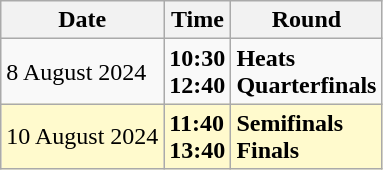<table class="wikitable">
<tr>
<th>Date</th>
<th>Time</th>
<th>Round</th>
</tr>
<tr>
<td>8 August 2024</td>
<td><strong>10:30</strong><br><strong>12:40</strong></td>
<td><strong>Heats</strong><br><strong>Quarterfinals</strong></td>
</tr>
<tr style=background:lemonchiffon>
<td>10 August 2024</td>
<td><strong>11:40</strong><br><strong>13:40</strong></td>
<td><strong>Semifinals</strong><br><strong>Finals</strong></td>
</tr>
</table>
